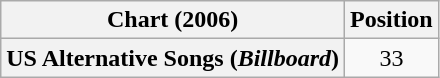<table class="wikitable sortable plainrowheaders" style="text-align:center">
<tr>
<th scope="col">Chart (2006)</th>
<th scope="col">Position</th>
</tr>
<tr>
<th scope="row">US Alternative Songs (<em>Billboard</em>)</th>
<td>33</td>
</tr>
</table>
